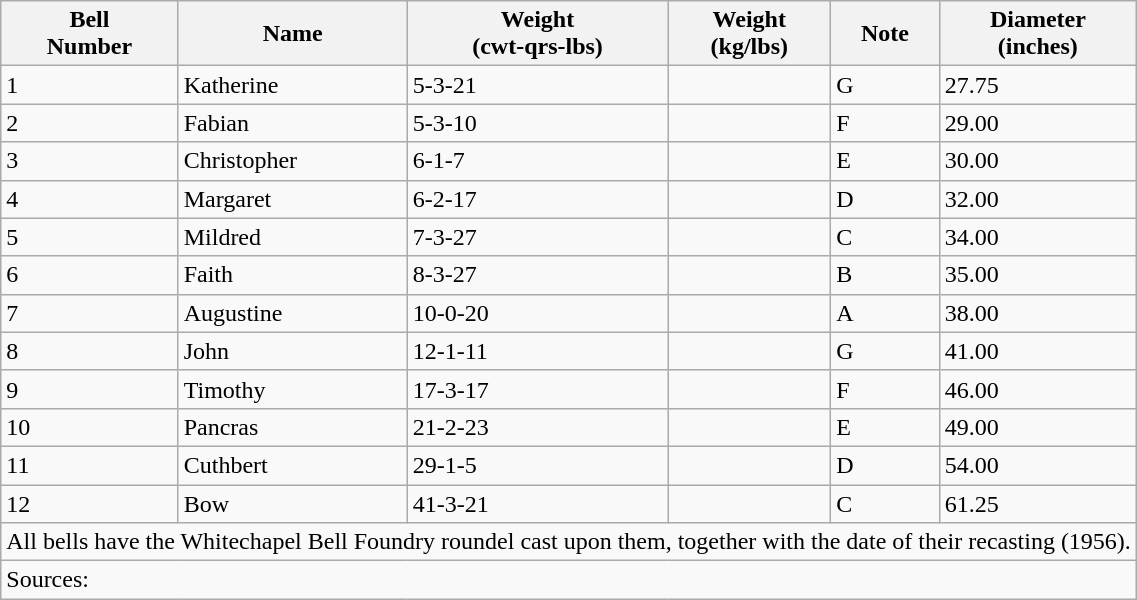<table class="wikitable">
<tr>
<th>Bell<br>Number</th>
<th>Name</th>
<th>Weight<br>(cwt-qrs-lbs)</th>
<th>Weight<br>(kg/lbs)</th>
<th>Note</th>
<th>Diameter<br>(inches)</th>
</tr>
<tr>
<td>1</td>
<td>Katherine</td>
<td>5-3-21</td>
<td></td>
<td>G</td>
<td>27.75</td>
</tr>
<tr>
<td>2</td>
<td>Fabian</td>
<td>5-3-10</td>
<td></td>
<td>F</td>
<td>29.00</td>
</tr>
<tr>
<td>3</td>
<td>Christopher</td>
<td>6-1-7</td>
<td></td>
<td>E</td>
<td>30.00</td>
</tr>
<tr>
<td>4</td>
<td>Margaret</td>
<td>6-2-17</td>
<td></td>
<td>D</td>
<td>32.00</td>
</tr>
<tr>
<td>5</td>
<td>Mildred</td>
<td>7-3-27</td>
<td></td>
<td>C</td>
<td>34.00</td>
</tr>
<tr>
<td>6</td>
<td>Faith</td>
<td>8-3-27</td>
<td></td>
<td>B</td>
<td>35.00</td>
</tr>
<tr>
<td>7</td>
<td>Augustine</td>
<td>10-0-20</td>
<td></td>
<td>A</td>
<td>38.00</td>
</tr>
<tr>
<td>8</td>
<td>John</td>
<td>12-1-11</td>
<td></td>
<td>G</td>
<td>41.00</td>
</tr>
<tr>
<td>9</td>
<td>Timothy</td>
<td>17-3-17</td>
<td></td>
<td>F</td>
<td>46.00</td>
</tr>
<tr>
<td>10</td>
<td>Pancras</td>
<td>21-2-23</td>
<td></td>
<td>E</td>
<td>49.00</td>
</tr>
<tr>
<td>11</td>
<td>Cuthbert</td>
<td>29-1-5</td>
<td></td>
<td>D</td>
<td>54.00</td>
</tr>
<tr>
<td>12</td>
<td>Bow</td>
<td>41-3-21</td>
<td></td>
<td>C</td>
<td>61.25</td>
</tr>
<tr>
<td colspan="6">All bells have the Whitechapel Bell Foundry roundel cast upon them, together with the date of their recasting (1956).</td>
</tr>
<tr>
<td colspan="6">Sources:</td>
</tr>
</table>
